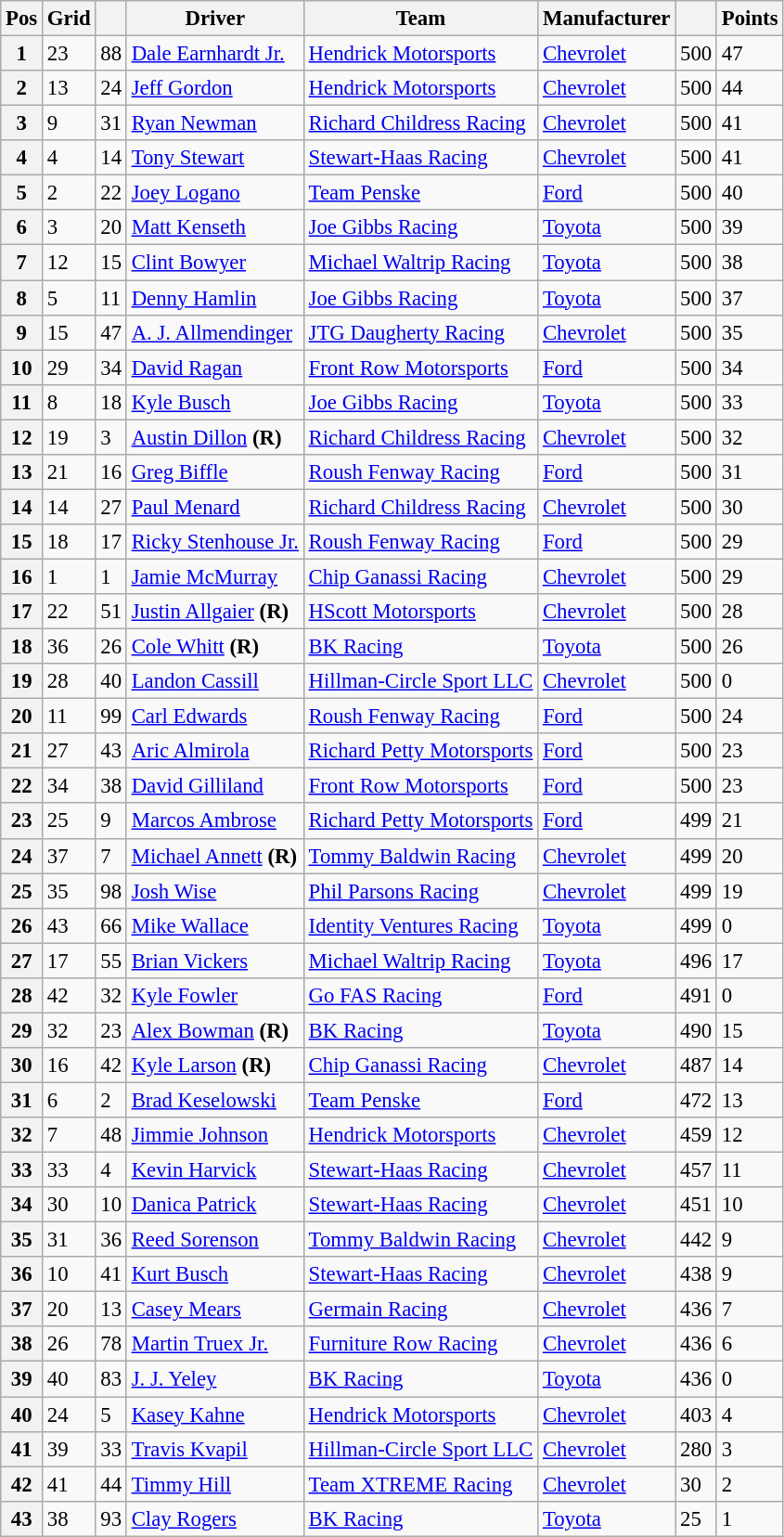<table class="wikitable" style="font-size:95%">
<tr>
<th>Pos</th>
<th>Grid</th>
<th></th>
<th>Driver</th>
<th>Team</th>
<th>Manufacturer</th>
<th></th>
<th>Points</th>
</tr>
<tr>
<th>1</th>
<td>23</td>
<td>88</td>
<td><a href='#'>Dale Earnhardt Jr.</a></td>
<td><a href='#'>Hendrick Motorsports</a></td>
<td><a href='#'>Chevrolet</a></td>
<td>500</td>
<td>47</td>
</tr>
<tr>
<th>2</th>
<td>13</td>
<td>24</td>
<td><a href='#'>Jeff Gordon</a></td>
<td><a href='#'>Hendrick Motorsports</a></td>
<td><a href='#'>Chevrolet</a></td>
<td>500</td>
<td>44</td>
</tr>
<tr>
<th>3</th>
<td>9</td>
<td>31</td>
<td><a href='#'>Ryan Newman</a></td>
<td><a href='#'>Richard Childress Racing</a></td>
<td><a href='#'>Chevrolet</a></td>
<td>500</td>
<td>41</td>
</tr>
<tr>
<th>4</th>
<td>4</td>
<td>14</td>
<td><a href='#'>Tony Stewart</a></td>
<td><a href='#'>Stewart-Haas Racing</a></td>
<td><a href='#'>Chevrolet</a></td>
<td>500</td>
<td>41</td>
</tr>
<tr>
<th>5</th>
<td>2</td>
<td>22</td>
<td><a href='#'>Joey Logano</a></td>
<td><a href='#'>Team Penske</a></td>
<td><a href='#'>Ford</a></td>
<td>500</td>
<td>40</td>
</tr>
<tr>
<th>6</th>
<td>3</td>
<td>20</td>
<td><a href='#'>Matt Kenseth</a></td>
<td><a href='#'>Joe Gibbs Racing</a></td>
<td><a href='#'>Toyota</a></td>
<td>500</td>
<td>39</td>
</tr>
<tr>
<th>7</th>
<td>12</td>
<td>15</td>
<td><a href='#'>Clint Bowyer</a></td>
<td><a href='#'>Michael Waltrip Racing</a></td>
<td><a href='#'>Toyota</a></td>
<td>500</td>
<td>38</td>
</tr>
<tr>
<th>8</th>
<td>5</td>
<td>11</td>
<td><a href='#'>Denny Hamlin</a></td>
<td><a href='#'>Joe Gibbs Racing</a></td>
<td><a href='#'>Toyota</a></td>
<td>500</td>
<td>37</td>
</tr>
<tr>
<th>9</th>
<td>15</td>
<td>47</td>
<td><a href='#'>A. J. Allmendinger</a></td>
<td><a href='#'>JTG Daugherty Racing</a></td>
<td><a href='#'>Chevrolet</a></td>
<td>500</td>
<td>35</td>
</tr>
<tr>
<th>10</th>
<td>29</td>
<td>34</td>
<td><a href='#'>David Ragan</a></td>
<td><a href='#'>Front Row Motorsports</a></td>
<td><a href='#'>Ford</a></td>
<td>500</td>
<td>34</td>
</tr>
<tr>
<th>11</th>
<td>8</td>
<td>18</td>
<td><a href='#'>Kyle Busch</a></td>
<td><a href='#'>Joe Gibbs Racing</a></td>
<td><a href='#'>Toyota</a></td>
<td>500</td>
<td>33</td>
</tr>
<tr>
<th>12</th>
<td>19</td>
<td>3</td>
<td><a href='#'>Austin Dillon</a> <strong>(R)</strong></td>
<td><a href='#'>Richard Childress Racing</a></td>
<td><a href='#'>Chevrolet</a></td>
<td>500</td>
<td>32</td>
</tr>
<tr>
<th>13</th>
<td>21</td>
<td>16</td>
<td><a href='#'>Greg Biffle</a></td>
<td><a href='#'>Roush Fenway Racing</a></td>
<td><a href='#'>Ford</a></td>
<td>500</td>
<td>31</td>
</tr>
<tr>
<th>14</th>
<td>14</td>
<td>27</td>
<td><a href='#'>Paul Menard</a></td>
<td><a href='#'>Richard Childress Racing</a></td>
<td><a href='#'>Chevrolet</a></td>
<td>500</td>
<td>30</td>
</tr>
<tr>
<th>15</th>
<td>18</td>
<td>17</td>
<td><a href='#'>Ricky Stenhouse Jr.</a></td>
<td><a href='#'>Roush Fenway Racing</a></td>
<td><a href='#'>Ford</a></td>
<td>500</td>
<td>29</td>
</tr>
<tr>
<th>16</th>
<td>1</td>
<td>1</td>
<td><a href='#'>Jamie McMurray</a></td>
<td><a href='#'>Chip Ganassi Racing</a></td>
<td><a href='#'>Chevrolet</a></td>
<td>500</td>
<td>29</td>
</tr>
<tr>
<th>17</th>
<td>22</td>
<td>51</td>
<td><a href='#'>Justin Allgaier</a> <strong>(R)</strong></td>
<td><a href='#'>HScott Motorsports</a></td>
<td><a href='#'>Chevrolet</a></td>
<td>500</td>
<td>28</td>
</tr>
<tr>
<th>18</th>
<td>36</td>
<td>26</td>
<td><a href='#'>Cole Whitt</a> <strong>(R)</strong></td>
<td><a href='#'>BK Racing</a></td>
<td><a href='#'>Toyota</a></td>
<td>500</td>
<td>26</td>
</tr>
<tr>
<th>19</th>
<td>28</td>
<td>40</td>
<td><a href='#'>Landon Cassill</a></td>
<td><a href='#'>Hillman-Circle Sport LLC</a></td>
<td><a href='#'>Chevrolet</a></td>
<td>500</td>
<td>0</td>
</tr>
<tr>
<th>20</th>
<td>11</td>
<td>99</td>
<td><a href='#'>Carl Edwards</a></td>
<td><a href='#'>Roush Fenway Racing</a></td>
<td><a href='#'>Ford</a></td>
<td>500</td>
<td>24</td>
</tr>
<tr>
<th>21</th>
<td>27</td>
<td>43</td>
<td><a href='#'>Aric Almirola</a></td>
<td><a href='#'>Richard Petty Motorsports</a></td>
<td><a href='#'>Ford</a></td>
<td>500</td>
<td>23</td>
</tr>
<tr>
<th>22</th>
<td>34</td>
<td>38</td>
<td><a href='#'>David Gilliland</a></td>
<td><a href='#'>Front Row Motorsports</a></td>
<td><a href='#'>Ford</a></td>
<td>500</td>
<td>23</td>
</tr>
<tr>
<th>23</th>
<td>25</td>
<td>9</td>
<td><a href='#'>Marcos Ambrose</a></td>
<td><a href='#'>Richard Petty Motorsports</a></td>
<td><a href='#'>Ford</a></td>
<td>499</td>
<td>21</td>
</tr>
<tr>
<th>24</th>
<td>37</td>
<td>7</td>
<td><a href='#'>Michael Annett</a> <strong>(R)</strong></td>
<td><a href='#'>Tommy Baldwin Racing</a></td>
<td><a href='#'>Chevrolet</a></td>
<td>499</td>
<td>20</td>
</tr>
<tr>
<th>25</th>
<td>35</td>
<td>98</td>
<td><a href='#'>Josh Wise</a></td>
<td><a href='#'>Phil Parsons Racing</a></td>
<td><a href='#'>Chevrolet</a></td>
<td>499</td>
<td>19</td>
</tr>
<tr>
<th>26</th>
<td>43</td>
<td>66</td>
<td><a href='#'>Mike Wallace</a></td>
<td><a href='#'>Identity Ventures Racing</a></td>
<td><a href='#'>Toyota</a></td>
<td>499</td>
<td>0</td>
</tr>
<tr>
<th>27</th>
<td>17</td>
<td>55</td>
<td><a href='#'>Brian Vickers</a></td>
<td><a href='#'>Michael Waltrip Racing</a></td>
<td><a href='#'>Toyota</a></td>
<td>496</td>
<td>17</td>
</tr>
<tr>
<th>28</th>
<td>42</td>
<td>32</td>
<td><a href='#'>Kyle Fowler</a></td>
<td><a href='#'>Go FAS Racing</a></td>
<td><a href='#'>Ford</a></td>
<td>491</td>
<td>0</td>
</tr>
<tr>
<th>29</th>
<td>32</td>
<td>23</td>
<td><a href='#'>Alex Bowman</a> <strong>(R)</strong></td>
<td><a href='#'>BK Racing</a></td>
<td><a href='#'>Toyota</a></td>
<td>490</td>
<td>15</td>
</tr>
<tr>
<th>30</th>
<td>16</td>
<td>42</td>
<td><a href='#'>Kyle Larson</a> <strong>(R)</strong></td>
<td><a href='#'>Chip Ganassi Racing</a></td>
<td><a href='#'>Chevrolet</a></td>
<td>487</td>
<td>14</td>
</tr>
<tr>
<th>31</th>
<td>6</td>
<td>2</td>
<td><a href='#'>Brad Keselowski</a></td>
<td><a href='#'>Team Penske</a></td>
<td><a href='#'>Ford</a></td>
<td>472</td>
<td>13</td>
</tr>
<tr>
<th>32</th>
<td>7</td>
<td>48</td>
<td><a href='#'>Jimmie Johnson</a></td>
<td><a href='#'>Hendrick Motorsports</a></td>
<td><a href='#'>Chevrolet</a></td>
<td>459</td>
<td>12</td>
</tr>
<tr>
<th>33</th>
<td>33</td>
<td>4</td>
<td><a href='#'>Kevin Harvick</a></td>
<td><a href='#'>Stewart-Haas Racing</a></td>
<td><a href='#'>Chevrolet</a></td>
<td>457</td>
<td>11</td>
</tr>
<tr>
<th>34</th>
<td>30</td>
<td>10</td>
<td><a href='#'>Danica Patrick</a></td>
<td><a href='#'>Stewart-Haas Racing</a></td>
<td><a href='#'>Chevrolet</a></td>
<td>451</td>
<td>10</td>
</tr>
<tr>
<th>35</th>
<td>31</td>
<td>36</td>
<td><a href='#'>Reed Sorenson</a></td>
<td><a href='#'>Tommy Baldwin Racing</a></td>
<td><a href='#'>Chevrolet</a></td>
<td>442</td>
<td>9</td>
</tr>
<tr>
<th>36</th>
<td>10</td>
<td>41</td>
<td><a href='#'>Kurt Busch</a></td>
<td><a href='#'>Stewart-Haas Racing</a></td>
<td><a href='#'>Chevrolet</a></td>
<td>438</td>
<td>9</td>
</tr>
<tr>
<th>37</th>
<td>20</td>
<td>13</td>
<td><a href='#'>Casey Mears</a></td>
<td><a href='#'>Germain Racing</a></td>
<td><a href='#'>Chevrolet</a></td>
<td>436</td>
<td>7</td>
</tr>
<tr>
<th>38</th>
<td>26</td>
<td>78</td>
<td><a href='#'>Martin Truex Jr.</a></td>
<td><a href='#'>Furniture Row Racing</a></td>
<td><a href='#'>Chevrolet</a></td>
<td>436</td>
<td>6</td>
</tr>
<tr>
<th>39</th>
<td>40</td>
<td>83</td>
<td><a href='#'>J. J. Yeley</a></td>
<td><a href='#'>BK Racing</a></td>
<td><a href='#'>Toyota</a></td>
<td>436</td>
<td>0</td>
</tr>
<tr>
<th>40</th>
<td>24</td>
<td>5</td>
<td><a href='#'>Kasey Kahne</a></td>
<td><a href='#'>Hendrick Motorsports</a></td>
<td><a href='#'>Chevrolet</a></td>
<td>403</td>
<td>4</td>
</tr>
<tr>
<th>41</th>
<td>39</td>
<td>33</td>
<td><a href='#'>Travis Kvapil</a></td>
<td><a href='#'>Hillman-Circle Sport LLC</a></td>
<td><a href='#'>Chevrolet</a></td>
<td>280</td>
<td>3</td>
</tr>
<tr>
<th>42</th>
<td>41</td>
<td>44</td>
<td><a href='#'>Timmy Hill</a></td>
<td><a href='#'>Team XTREME Racing</a></td>
<td><a href='#'>Chevrolet</a></td>
<td>30</td>
<td>2</td>
</tr>
<tr>
<th>43</th>
<td>38</td>
<td>93</td>
<td><a href='#'>Clay Rogers</a></td>
<td><a href='#'>BK Racing</a></td>
<td><a href='#'>Toyota</a></td>
<td>25</td>
<td>1</td>
</tr>
</table>
